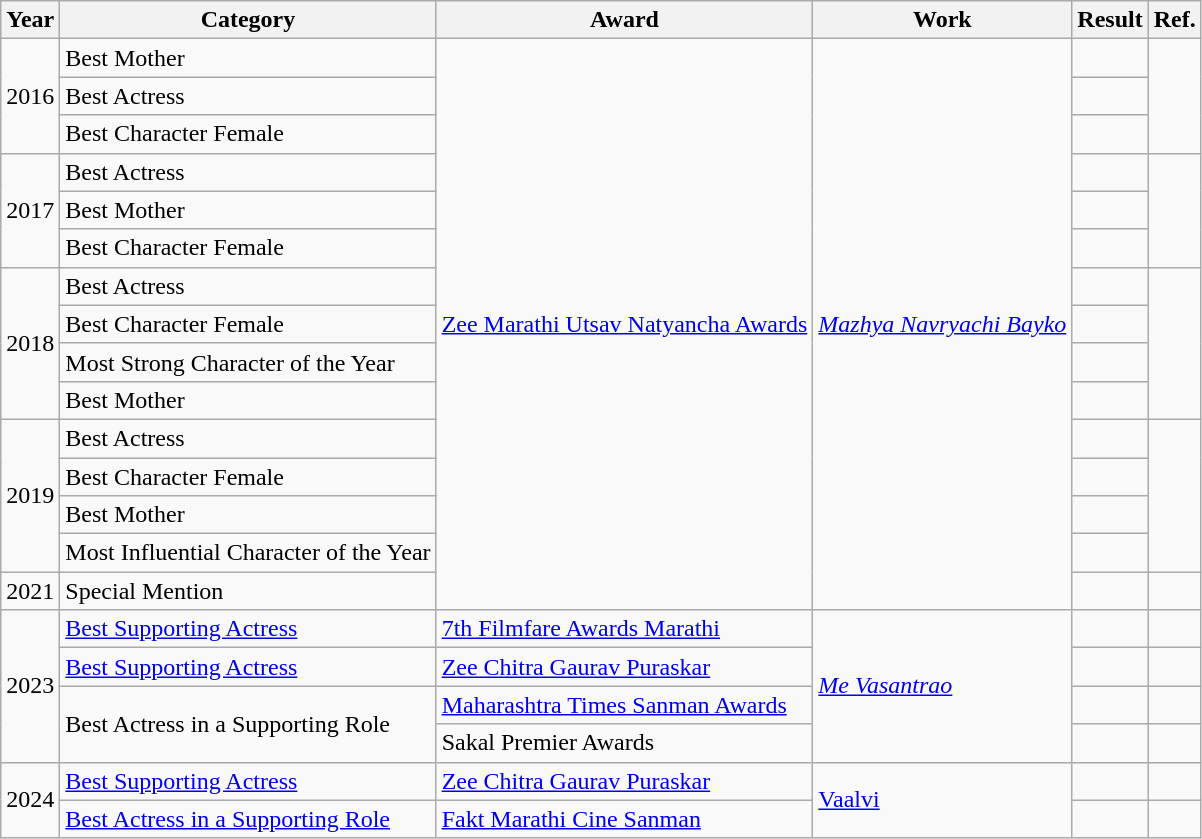<table class="wikitable sortable">
<tr>
<th>Year</th>
<th>Category</th>
<th>Award</th>
<th>Work</th>
<th>Result</th>
<th>Ref.</th>
</tr>
<tr>
<td rowspan="3">2016</td>
<td>Best Mother</td>
<td rowspan="15"><a href='#'>Zee Marathi Utsav Natyancha Awards</a></td>
<td rowspan="15"><em><a href='#'>Mazhya Navryachi Bayko</a></em></td>
<td></td>
<td rowspan="3"></td>
</tr>
<tr>
<td>Best Actress</td>
<td></td>
</tr>
<tr>
<td>Best Character Female</td>
<td></td>
</tr>
<tr>
<td rowspan="3">2017</td>
<td>Best Actress</td>
<td></td>
<td rowspan="3"></td>
</tr>
<tr>
<td>Best Mother</td>
<td></td>
</tr>
<tr>
<td>Best Character Female</td>
<td></td>
</tr>
<tr>
<td rowspan="4">2018</td>
<td>Best Actress</td>
<td></td>
<td rowspan="4"></td>
</tr>
<tr>
<td>Best Character Female</td>
<td></td>
</tr>
<tr>
<td>Most Strong Character of the Year</td>
<td></td>
</tr>
<tr>
<td>Best Mother</td>
<td></td>
</tr>
<tr>
<td rowspan="4">2019</td>
<td>Best Actress</td>
<td></td>
<td rowspan="4"></td>
</tr>
<tr>
<td>Best Character Female</td>
<td></td>
</tr>
<tr>
<td>Best Mother</td>
<td></td>
</tr>
<tr>
<td>Most Influential Character of the Year</td>
<td></td>
</tr>
<tr>
<td>2021</td>
<td>Special Mention</td>
<td></td>
<td></td>
</tr>
<tr>
<td rowspan="4">2023</td>
<td><a href='#'>Best Supporting Actress</a></td>
<td><a href='#'>7th Filmfare Awards Marathi</a></td>
<td rowspan="4"><em><a href='#'>Me Vasantrao</a></em></td>
<td></td>
<td></td>
</tr>
<tr>
<td><a href='#'>Best Supporting Actress</a></td>
<td><a href='#'>Zee Chitra Gaurav Puraskar</a></td>
<td></td>
<td></td>
</tr>
<tr>
<td Rowspan="2">Best Actress in a Supporting Role</td>
<td><a href='#'>Maharashtra Times Sanman Awards</a></td>
<td></td>
<td></td>
</tr>
<tr>
<td>Sakal Premier Awards</td>
<td></td>
<td></td>
</tr>
<tr>
<td Rowspan="2">2024</td>
<td><a href='#'>Best Supporting Actress</a></td>
<td><a href='#'>Zee Chitra Gaurav Puraskar</a></td>
<td Rowspan="2"><a href='#'>Vaalvi</a></td>
<td></td>
<td></td>
</tr>
<tr>
<td><a href='#'>Best Actress in a Supporting Role</a></td>
<td><a href='#'>Fakt Marathi Cine Sanman</a></td>
<td></td>
<td></td>
</tr>
</table>
